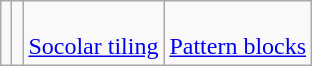<table class=wikitable>
<tr align=center>
<td></td>
<td></td>
<td><br><a href='#'>Socolar tiling</a></td>
<td><br><a href='#'>Pattern blocks</a></td>
</tr>
</table>
